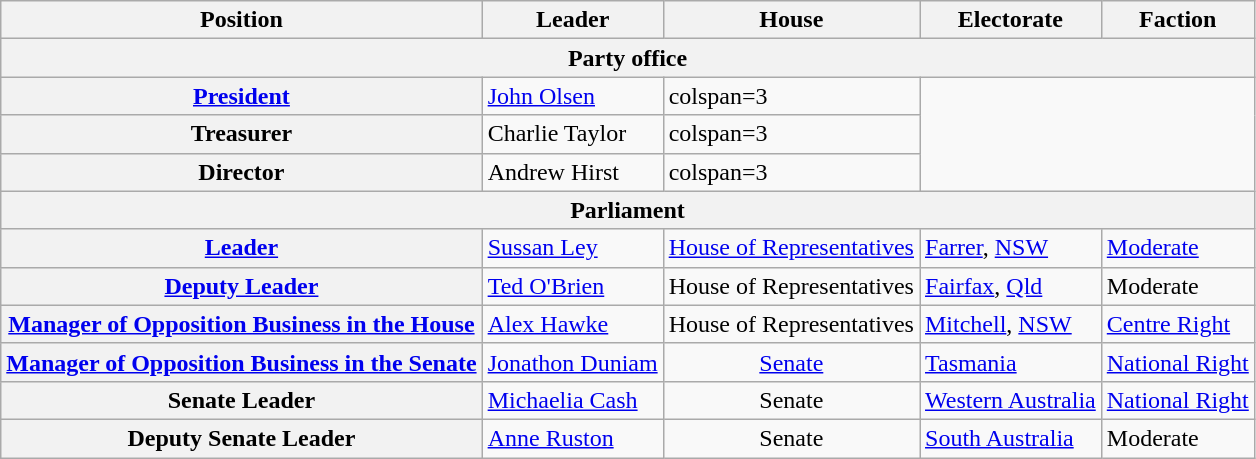<table class="wikitable">
<tr>
<th>Position</th>
<th>Leader</th>
<th>House</th>
<th>Electorate</th>
<th>Faction</th>
</tr>
<tr>
<th colspan=5>Party office</th>
</tr>
<tr>
<th><a href='#'>President</a></th>
<td><a href='#'>John Olsen</a></td>
<td>colspan=3 </td>
</tr>
<tr>
<th>Treasurer</th>
<td>Charlie Taylor</td>
<td>colspan=3 </td>
</tr>
<tr>
<th>Director</th>
<td>Andrew Hirst</td>
<td>colspan=3 </td>
</tr>
<tr>
<th colspan=5>Parliament</th>
</tr>
<tr>
<th><a href='#'>Leader</a></th>
<td><a href='#'>Sussan Ley</a></td>
<td align=center><a href='#'>House of Representatives</a></td>
<td><a href='#'>Farrer</a>, <a href='#'>NSW</a></td>
<td><a href='#'>Moderate</a></td>
</tr>
<tr>
<th><a href='#'>Deputy Leader</a></th>
<td><a href='#'>Ted O'Brien</a></td>
<td align=center>House of Representatives</td>
<td><a href='#'>Fairfax</a>, <a href='#'>Qld</a></td>
<td>Moderate</td>
</tr>
<tr>
<th><a href='#'>Manager of Opposition Business in the House</a></th>
<td><a href='#'>Alex Hawke</a></td>
<td align=center>House of Representatives</td>
<td><a href='#'>Mitchell</a>, <a href='#'>NSW</a></td>
<td><a href='#'>Centre Right</a></td>
</tr>
<tr>
<th><a href='#'>Manager of Opposition Business in the Senate</a></th>
<td><a href='#'>Jonathon Duniam</a></td>
<td align=center><a href='#'>Senate</a></td>
<td><a href='#'>Tasmania</a></td>
<td><a href='#'>National Right</a></td>
</tr>
<tr>
<th>Senate Leader</th>
<td><a href='#'>Michaelia Cash</a></td>
<td align=center>Senate</td>
<td><a href='#'>Western Australia</a></td>
<td><a href='#'>National Right</a></td>
</tr>
<tr>
<th>Deputy Senate Leader</th>
<td><a href='#'>Anne Ruston</a></td>
<td align=center>Senate</td>
<td><a href='#'>South Australia</a></td>
<td>Moderate</td>
</tr>
</table>
